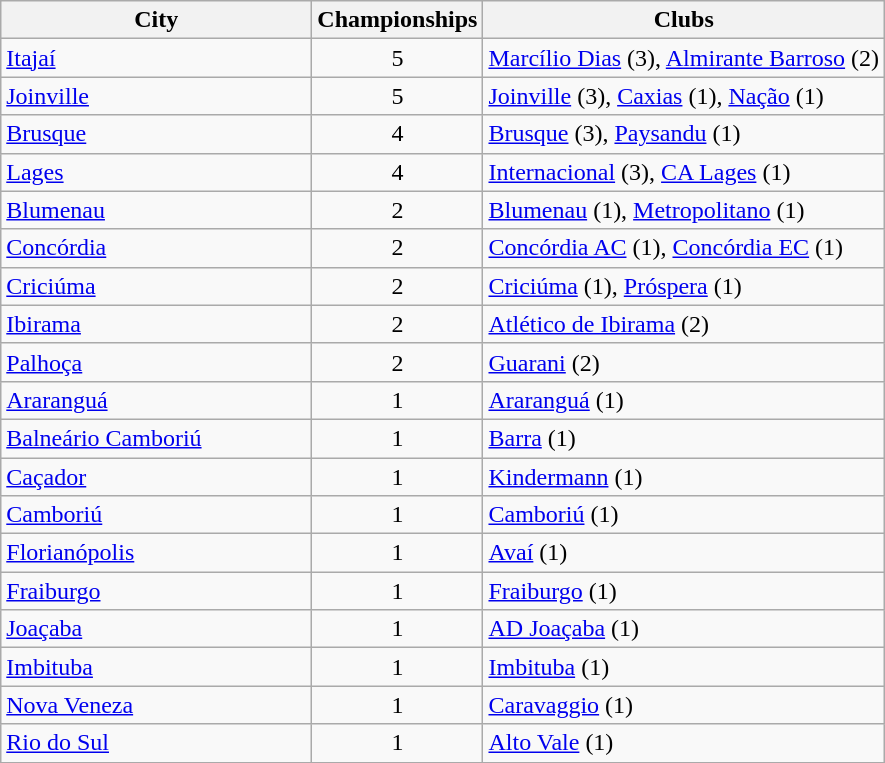<table class="wikitable">
<tr>
<th style="width:200px">City</th>
<th>Championships</th>
<th>Clubs</th>
</tr>
<tr>
<td> <a href='#'>Itajaí</a></td>
<td align="center">5</td>
<td><a href='#'>Marcílio Dias</a> (3), <a href='#'>Almirante Barroso</a> (2)</td>
</tr>
<tr>
<td> <a href='#'>Joinville</a></td>
<td align="center">5</td>
<td><a href='#'>Joinville</a> (3), <a href='#'>Caxias</a> (1), <a href='#'>Nação</a> (1)</td>
</tr>
<tr>
<td> <a href='#'>Brusque</a></td>
<td align="center">4</td>
<td><a href='#'>Brusque</a> (3), <a href='#'>Paysandu</a> (1)</td>
</tr>
<tr>
<td> <a href='#'>Lages</a></td>
<td align="center">4</td>
<td><a href='#'>Internacional</a> (3), <a href='#'>CA Lages</a> (1)</td>
</tr>
<tr>
<td> <a href='#'>Blumenau</a></td>
<td align="center">2</td>
<td><a href='#'>Blumenau</a> (1), <a href='#'>Metropolitano</a> (1)</td>
</tr>
<tr>
<td> <a href='#'>Concórdia</a></td>
<td align="center">2</td>
<td><a href='#'>Concórdia AC</a> (1), <a href='#'>Concórdia EC</a> (1)</td>
</tr>
<tr>
<td> <a href='#'>Criciúma</a></td>
<td align="center">2</td>
<td><a href='#'>Criciúma</a> (1), <a href='#'>Próspera</a> (1)</td>
</tr>
<tr>
<td> <a href='#'>Ibirama</a></td>
<td align="center">2</td>
<td><a href='#'>Atlético de Ibirama</a> (2)</td>
</tr>
<tr>
<td> <a href='#'>Palhoça</a></td>
<td align="center">2</td>
<td><a href='#'>Guarani</a> (2)</td>
</tr>
<tr>
<td> <a href='#'>Araranguá</a></td>
<td align="center">1</td>
<td><a href='#'>Araranguá</a> (1)</td>
</tr>
<tr>
<td> <a href='#'>Balneário Camboriú</a></td>
<td align="center">1</td>
<td><a href='#'>Barra</a> (1)</td>
</tr>
<tr>
<td> <a href='#'>Caçador</a></td>
<td align="center">1</td>
<td><a href='#'>Kindermann</a> (1)</td>
</tr>
<tr>
<td> <a href='#'>Camboriú</a></td>
<td align="center">1</td>
<td><a href='#'>Camboriú</a> (1)</td>
</tr>
<tr>
<td> <a href='#'>Florianópolis</a></td>
<td align="center">1</td>
<td><a href='#'>Avaí</a> (1)</td>
</tr>
<tr>
<td> <a href='#'>Fraiburgo</a></td>
<td align="center">1</td>
<td><a href='#'>Fraiburgo</a> (1)</td>
</tr>
<tr>
<td> <a href='#'>Joaçaba</a></td>
<td align="center">1</td>
<td><a href='#'>AD Joaçaba</a> (1)</td>
</tr>
<tr>
<td> <a href='#'>Imbituba</a></td>
<td align="center">1</td>
<td><a href='#'>Imbituba</a> (1)</td>
</tr>
<tr>
<td> <a href='#'>Nova Veneza</a></td>
<td align="center">1</td>
<td><a href='#'>Caravaggio</a> (1)</td>
</tr>
<tr>
<td> <a href='#'>Rio do Sul</a></td>
<td align="center">1</td>
<td><a href='#'>Alto Vale</a> (1)</td>
</tr>
</table>
